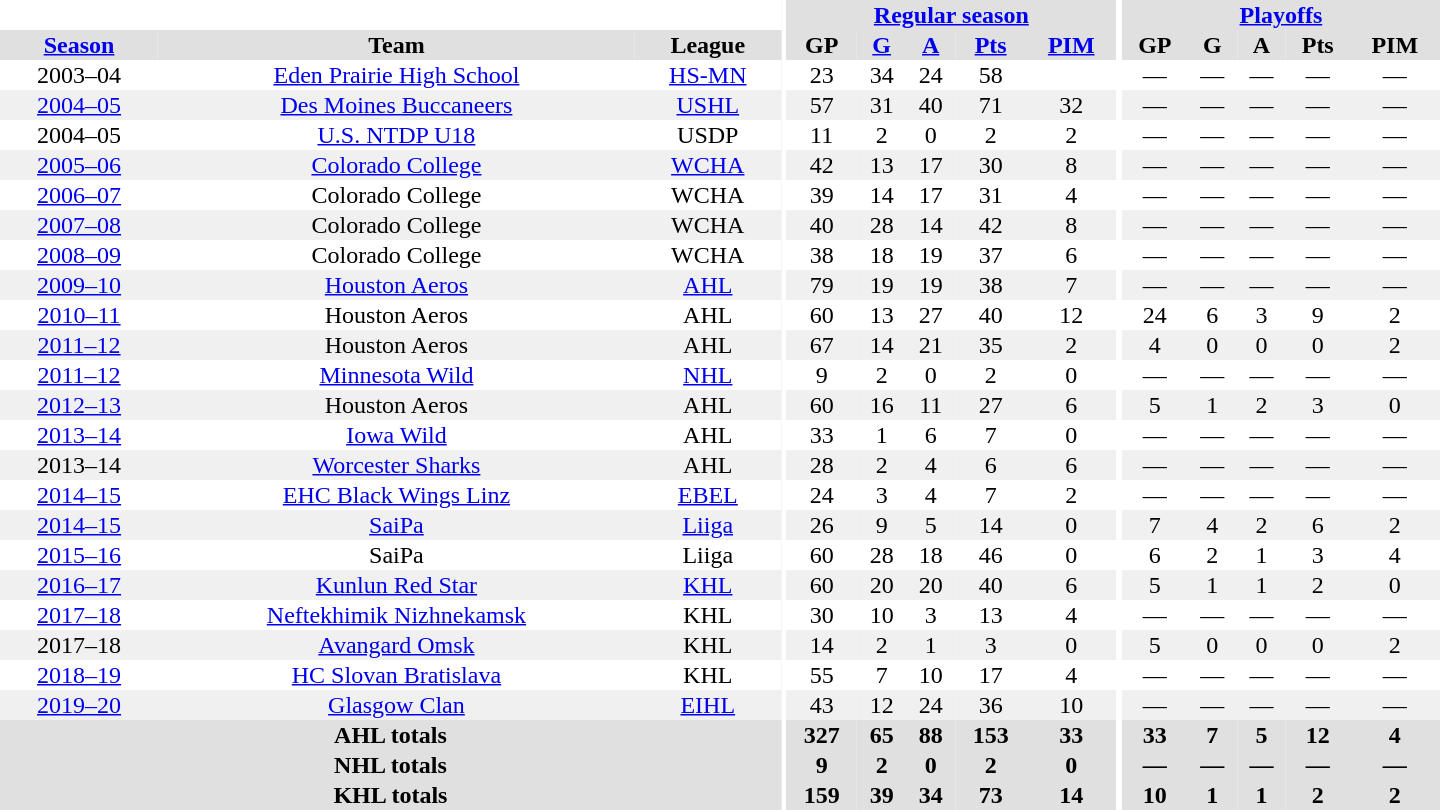<table border="0" cellpadding="1" cellspacing="0" style="text-align:center; width:60em">
<tr bgcolor="#e0e0e0">
<th colspan="3" bgcolor="#ffffff"></th>
<th rowspan="99" bgcolor="#ffffff"></th>
<th colspan="5"><a href='#'>Regular season</a></th>
<th rowspan="99" bgcolor="#ffffff"></th>
<th colspan="5"><a href='#'>Playoffs</a></th>
</tr>
<tr bgcolor="#e0e0e0">
<th><a href='#'>Season</a></th>
<th>Team</th>
<th>League</th>
<th>GP</th>
<th><a href='#'>G</a></th>
<th><a href='#'>A</a></th>
<th><a href='#'>Pts</a></th>
<th><a href='#'>PIM</a></th>
<th>GP</th>
<th>G</th>
<th>A</th>
<th>Pts</th>
<th>PIM</th>
</tr>
<tr>
<td>2003–04</td>
<td><a href='#'>Eden Prairie High School</a></td>
<td><a href='#'>HS-MN</a></td>
<td>23</td>
<td>34</td>
<td>24</td>
<td>58</td>
<td></td>
<td>—</td>
<td>—</td>
<td>—</td>
<td>—</td>
<td>—</td>
</tr>
<tr bgcolor="#f0f0f0">
<td><a href='#'>2004–05</a></td>
<td><a href='#'>Des Moines Buccaneers</a></td>
<td><a href='#'>USHL</a></td>
<td>57</td>
<td>31</td>
<td>40</td>
<td>71</td>
<td>32</td>
<td>—</td>
<td>—</td>
<td>—</td>
<td>—</td>
<td>—</td>
</tr>
<tr>
<td>2004–05</td>
<td><a href='#'>U.S. NTDP U18</a></td>
<td>USDP</td>
<td>11</td>
<td>2</td>
<td>0</td>
<td>2</td>
<td>2</td>
<td>—</td>
<td>—</td>
<td>—</td>
<td>—</td>
<td>—</td>
</tr>
<tr bgcolor="#f0f0f0">
<td><a href='#'>2005–06</a></td>
<td><a href='#'>Colorado College</a></td>
<td><a href='#'>WCHA</a></td>
<td>42</td>
<td>13</td>
<td>17</td>
<td>30</td>
<td>8</td>
<td>—</td>
<td>—</td>
<td>—</td>
<td>—</td>
<td>—</td>
</tr>
<tr>
<td><a href='#'>2006–07</a></td>
<td>Colorado College</td>
<td>WCHA</td>
<td>39</td>
<td>14</td>
<td>17</td>
<td>31</td>
<td>4</td>
<td>—</td>
<td>—</td>
<td>—</td>
<td>—</td>
<td>—</td>
</tr>
<tr bgcolor="#f0f0f0">
<td><a href='#'>2007–08</a></td>
<td>Colorado College</td>
<td>WCHA</td>
<td>40</td>
<td>28</td>
<td>14</td>
<td>42</td>
<td>8</td>
<td>—</td>
<td>—</td>
<td>—</td>
<td>—</td>
<td>—</td>
</tr>
<tr>
<td><a href='#'>2008–09</a></td>
<td>Colorado College</td>
<td>WCHA</td>
<td>38</td>
<td>18</td>
<td>19</td>
<td>37</td>
<td>6</td>
<td>—</td>
<td>—</td>
<td>—</td>
<td>—</td>
<td>—</td>
</tr>
<tr bgcolor="#f0f0f0">
<td><a href='#'>2009–10</a></td>
<td><a href='#'>Houston Aeros</a></td>
<td><a href='#'>AHL</a></td>
<td>79</td>
<td>19</td>
<td>19</td>
<td>38</td>
<td>7</td>
<td>—</td>
<td>—</td>
<td>—</td>
<td>—</td>
<td>—</td>
</tr>
<tr>
<td><a href='#'>2010–11</a></td>
<td>Houston Aeros</td>
<td>AHL</td>
<td>60</td>
<td>13</td>
<td>27</td>
<td>40</td>
<td>12</td>
<td>24</td>
<td>6</td>
<td>3</td>
<td>9</td>
<td>2</td>
</tr>
<tr bgcolor="#f0f0f0">
<td><a href='#'>2011–12</a></td>
<td>Houston Aeros</td>
<td>AHL</td>
<td>67</td>
<td>14</td>
<td>21</td>
<td>35</td>
<td>2</td>
<td>4</td>
<td>0</td>
<td>0</td>
<td>0</td>
<td>2</td>
</tr>
<tr>
<td><a href='#'>2011–12</a></td>
<td><a href='#'>Minnesota Wild</a></td>
<td><a href='#'>NHL</a></td>
<td>9</td>
<td>2</td>
<td>0</td>
<td>2</td>
<td>0</td>
<td>—</td>
<td>—</td>
<td>—</td>
<td>—</td>
<td>—</td>
</tr>
<tr bgcolor="#f0f0f0">
<td><a href='#'>2012–13</a></td>
<td>Houston Aeros</td>
<td>AHL</td>
<td>60</td>
<td>16</td>
<td>11</td>
<td>27</td>
<td>6</td>
<td>5</td>
<td>1</td>
<td>2</td>
<td>3</td>
<td>0</td>
</tr>
<tr>
<td><a href='#'>2013–14</a></td>
<td><a href='#'>Iowa Wild</a></td>
<td>AHL</td>
<td>33</td>
<td>1</td>
<td>6</td>
<td>7</td>
<td>0</td>
<td>—</td>
<td>—</td>
<td>—</td>
<td>—</td>
<td>—</td>
</tr>
<tr bgcolor="#f0f0f0">
<td>2013–14</td>
<td><a href='#'>Worcester Sharks</a></td>
<td>AHL</td>
<td>28</td>
<td>2</td>
<td>4</td>
<td>6</td>
<td>6</td>
<td>—</td>
<td>—</td>
<td>—</td>
<td>—</td>
<td>—</td>
</tr>
<tr>
<td><a href='#'>2014–15</a></td>
<td><a href='#'>EHC Black Wings Linz</a></td>
<td><a href='#'>EBEL</a></td>
<td>24</td>
<td>3</td>
<td>4</td>
<td>7</td>
<td>2</td>
<td>—</td>
<td>—</td>
<td>—</td>
<td>—</td>
<td>—</td>
</tr>
<tr bgcolor="#f0f0f0">
<td><a href='#'>2014–15</a></td>
<td><a href='#'>SaiPa</a></td>
<td><a href='#'>Liiga</a></td>
<td>26</td>
<td>9</td>
<td>5</td>
<td>14</td>
<td>0</td>
<td>7</td>
<td>4</td>
<td>2</td>
<td>6</td>
<td>2</td>
</tr>
<tr>
<td><a href='#'>2015–16</a></td>
<td>SaiPa</td>
<td>Liiga</td>
<td>60</td>
<td>28</td>
<td>18</td>
<td>46</td>
<td>0</td>
<td>6</td>
<td>2</td>
<td>1</td>
<td>3</td>
<td>4</td>
</tr>
<tr bgcolor="#f0f0f0">
<td><a href='#'>2016–17</a></td>
<td><a href='#'>Kunlun Red Star</a></td>
<td><a href='#'>KHL</a></td>
<td>60</td>
<td>20</td>
<td>20</td>
<td>40</td>
<td>6</td>
<td>5</td>
<td>1</td>
<td>1</td>
<td>2</td>
<td>0</td>
</tr>
<tr>
<td><a href='#'>2017–18</a></td>
<td><a href='#'>Neftekhimik Nizhnekamsk</a></td>
<td>KHL</td>
<td>30</td>
<td>10</td>
<td>3</td>
<td>13</td>
<td>4</td>
<td>—</td>
<td>—</td>
<td>—</td>
<td>—</td>
<td>—</td>
</tr>
<tr bgcolor="#f0f0f0">
<td>2017–18</td>
<td><a href='#'>Avangard Omsk</a></td>
<td>KHL</td>
<td>14</td>
<td>2</td>
<td>1</td>
<td>3</td>
<td>0</td>
<td>5</td>
<td>0</td>
<td>0</td>
<td>0</td>
<td>2</td>
</tr>
<tr>
<td><a href='#'>2018–19</a></td>
<td><a href='#'>HC Slovan Bratislava</a></td>
<td>KHL</td>
<td>55</td>
<td>7</td>
<td>10</td>
<td>17</td>
<td>4</td>
<td>—</td>
<td>—</td>
<td>—</td>
<td>—</td>
<td>—</td>
</tr>
<tr>
</tr>
<tr bgcolor="#f0f0f0">
<td><a href='#'>2019–20</a></td>
<td><a href='#'>Glasgow Clan</a></td>
<td><a href='#'>EIHL</a></td>
<td>43</td>
<td>12</td>
<td>24</td>
<td>36</td>
<td>10</td>
<td>—</td>
<td>—</td>
<td>—</td>
<td>—</td>
<td>—</td>
</tr>
<tr bgcolor="#e0e0e0">
<th colspan="3">AHL totals</th>
<th>327</th>
<th>65</th>
<th>88</th>
<th>153</th>
<th>33</th>
<th>33</th>
<th>7</th>
<th>5</th>
<th>12</th>
<th>4</th>
</tr>
<tr bgcolor="#e0e0e0">
<th colspan="3">NHL totals</th>
<th>9</th>
<th>2</th>
<th>0</th>
<th>2</th>
<th>0</th>
<th>—</th>
<th>—</th>
<th>—</th>
<th>—</th>
<th>—</th>
</tr>
<tr bgcolor="#e0e0e0">
<th colspan="3">KHL totals</th>
<th>159</th>
<th>39</th>
<th>34</th>
<th>73</th>
<th>14</th>
<th>10</th>
<th>1</th>
<th>1</th>
<th>2</th>
<th>2</th>
</tr>
</table>
